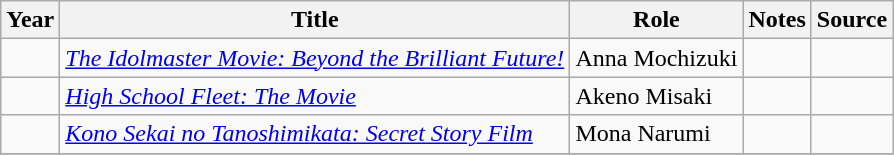<table class="wikitable sortable plainrowheaders">
<tr>
<th>Year</th>
<th>Title</th>
<th>Role</th>
<th class="unsortable">Notes</th>
<th class="unsortable">Source</th>
</tr>
<tr>
<td></td>
<td><em><a href='#'>The Idolmaster Movie: Beyond the Brilliant Future!</a></em></td>
<td>Anna Mochizuki</td>
<td></td>
<td></td>
</tr>
<tr>
<td></td>
<td><em><a href='#'>High School Fleet: The Movie</a></em></td>
<td>Akeno Misaki</td>
<td></td>
<td></td>
</tr>
<tr>
<td></td>
<td><em><a href='#'>Kono Sekai no Tanoshimikata: Secret Story Film</a></em></td>
<td>Mona Narumi</td>
<td></td>
<td></td>
</tr>
<tr>
</tr>
</table>
